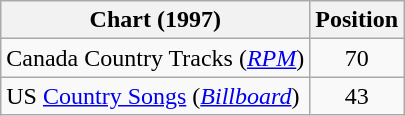<table class="wikitable sortable">
<tr>
<th scope="col">Chart (1997)</th>
<th scope="col">Position</th>
</tr>
<tr>
<td>Canada Country Tracks (<em><a href='#'>RPM</a></em>)</td>
<td align="center">70</td>
</tr>
<tr>
<td>US <a href='#'>Country Songs</a> (<em><a href='#'>Billboard</a></em>)</td>
<td align="center">43</td>
</tr>
</table>
